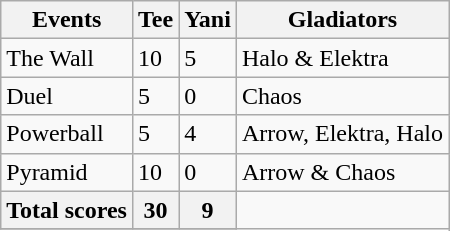<table class="wikitable">
<tr>
<th>Events</th>
<th>Tee</th>
<th>Yani</th>
<th>Gladiators</th>
</tr>
<tr>
<td>The Wall</td>
<td>10</td>
<td>5</td>
<td>Halo & Elektra</td>
</tr>
<tr>
<td>Duel</td>
<td>5</td>
<td>0</td>
<td>Chaos</td>
</tr>
<tr>
<td>Powerball</td>
<td>5</td>
<td>4</td>
<td>Arrow, Elektra, Halo</td>
</tr>
<tr>
<td>Pyramid</td>
<td>10</td>
<td>0</td>
<td>Arrow & Chaos</td>
</tr>
<tr>
<th>Total scores</th>
<th>30</th>
<th>9</th>
</tr>
<tr>
</tr>
</table>
